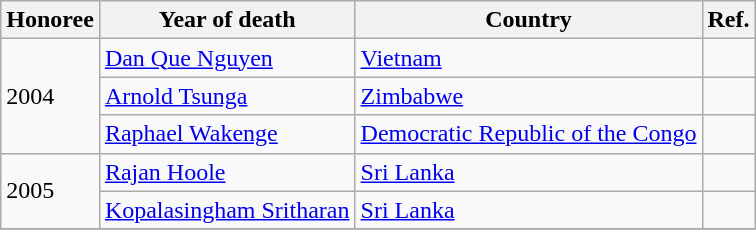<table class="wikitable" |>
<tr>
<th>Honoree</th>
<th>Year of death</th>
<th>Country</th>
<th>Ref.</th>
</tr>
<tr>
<td rowspan="3">2004</td>
<td><a href='#'>Dan Que Nguyen</a></td>
<td><a href='#'>Vietnam</a></td>
<td></td>
</tr>
<tr>
<td><a href='#'>Arnold Tsunga</a></td>
<td><a href='#'>Zimbabwe</a></td>
<td></td>
</tr>
<tr>
<td><a href='#'>Raphael Wakenge</a></td>
<td><a href='#'>Democratic Republic of the Congo</a></td>
<td></td>
</tr>
<tr>
<td rowspan="2">2005</td>
<td><a href='#'>Rajan Hoole</a></td>
<td><a href='#'>Sri Lanka</a></td>
<td></td>
</tr>
<tr>
<td><a href='#'>Kopalasingham Sritharan</a></td>
<td><a href='#'>Sri Lanka</a></td>
<td></td>
</tr>
<tr>
</tr>
</table>
